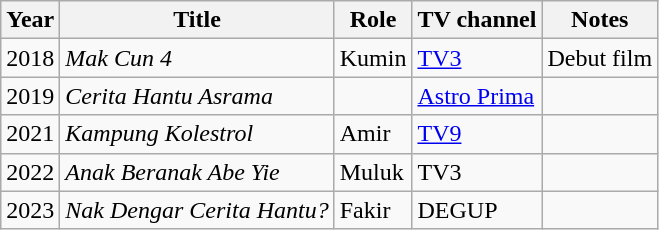<table class="wikitable">
<tr>
<th>Year</th>
<th>Title</th>
<th>Role</th>
<th>TV channel</th>
<th>Notes</th>
</tr>
<tr>
<td>2018</td>
<td><em>Mak Cun 4</em></td>
<td>Kumin</td>
<td><a href='#'>TV3</a></td>
<td>Debut film</td>
</tr>
<tr>
<td>2019</td>
<td><em>Cerita Hantu Asrama</em></td>
<td></td>
<td><a href='#'>Astro Prima</a></td>
<td></td>
</tr>
<tr>
<td>2021</td>
<td><em>Kampung Kolestrol</em></td>
<td>Amir</td>
<td><a href='#'>TV9</a></td>
<td></td>
</tr>
<tr>
<td>2022</td>
<td><em>Anak Beranak Abe Yie</em></td>
<td>Muluk</td>
<td>TV3</td>
<td></td>
</tr>
<tr>
<td>2023</td>
<td><em>Nak Dengar Cerita Hantu?</em></td>
<td>Fakir</td>
<td>DEGUP</td>
<td></td>
</tr>
</table>
